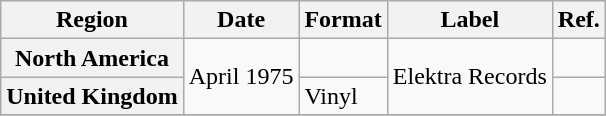<table class="wikitable plainrowheaders">
<tr>
<th scope="col">Region</th>
<th scope="col">Date</th>
<th scope="col">Format</th>
<th scope="col">Label</th>
<th scope="col">Ref.</th>
</tr>
<tr>
<th scope="row">North America</th>
<td rowspan="2">April 1975</td>
<td></td>
<td rowspan="2">Elektra Records</td>
<td></td>
</tr>
<tr>
<th scope="row">United Kingdom</th>
<td>Vinyl</td>
<td></td>
</tr>
<tr>
</tr>
</table>
